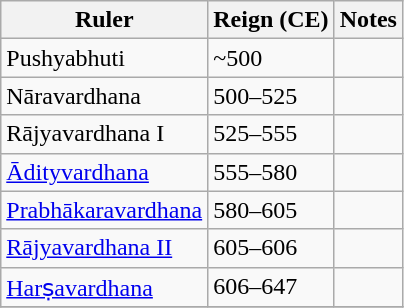<table class="wikitable">
<tr>
<th>Ruler</th>
<th>Reign (CE)</th>
<th>Notes</th>
</tr>
<tr>
<td>Pushyabhuti</td>
<td>~500</td>
<td></td>
</tr>
<tr>
<td>Nāravardhana</td>
<td>500–525</td>
<td></td>
</tr>
<tr>
<td>Rājyavardhana I</td>
<td>525–555</td>
<td></td>
</tr>
<tr>
<td><a href='#'>Ādityvardhana</a></td>
<td>555–580</td>
<td></td>
</tr>
<tr>
<td><a href='#'>Prabhākaravardhana</a></td>
<td>580–605</td>
<td></td>
</tr>
<tr>
<td><a href='#'>Rājyavardhana II</a></td>
<td>605–606</td>
<td></td>
</tr>
<tr>
<td><a href='#'>Harṣavardhana</a></td>
<td>606–647</td>
<td></td>
</tr>
<tr>
</tr>
</table>
